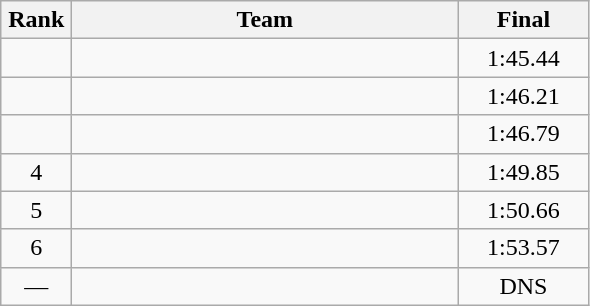<table class=wikitable style="text-align:center">
<tr>
<th width=40>Rank</th>
<th width=250>Team</th>
<th width=80>Final</th>
</tr>
<tr>
<td></td>
<td align=left></td>
<td>1:45.44</td>
</tr>
<tr>
<td></td>
<td align=left></td>
<td>1:46.21</td>
</tr>
<tr>
<td></td>
<td align=left></td>
<td>1:46.79</td>
</tr>
<tr>
<td>4</td>
<td align=left></td>
<td>1:49.85</td>
</tr>
<tr>
<td>5</td>
<td align=left></td>
<td>1:50.66</td>
</tr>
<tr>
<td>6</td>
<td align=left></td>
<td>1:53.57</td>
</tr>
<tr>
<td>—</td>
<td align=left></td>
<td>DNS</td>
</tr>
</table>
